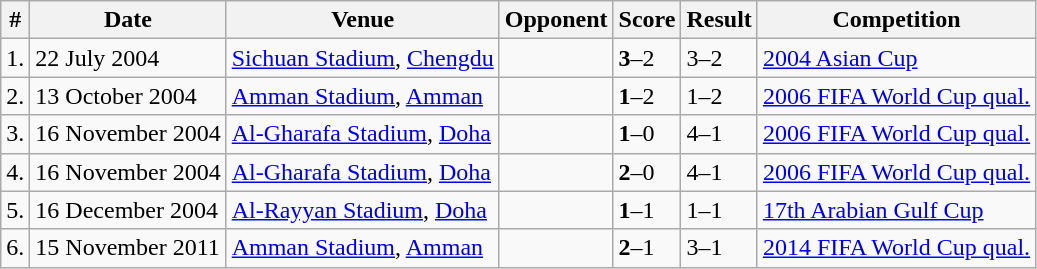<table class="wikitable">
<tr>
<th>#</th>
<th>Date</th>
<th>Venue</th>
<th>Opponent</th>
<th>Score</th>
<th>Result</th>
<th>Competition</th>
</tr>
<tr>
<td>1.</td>
<td>22 July 2004</td>
<td><a href='#'>Sichuan Stadium</a>, <a href='#'>Chengdu</a></td>
<td></td>
<td><strong>3</strong>–2</td>
<td>3–2</td>
<td><a href='#'>2004 Asian Cup</a></td>
</tr>
<tr>
<td>2.</td>
<td>13 October 2004</td>
<td><a href='#'>Amman Stadium</a>, <a href='#'>Amman</a></td>
<td></td>
<td><strong>1</strong>–2</td>
<td>1–2</td>
<td><a href='#'>2006 FIFA World Cup qual.</a></td>
</tr>
<tr>
<td>3.</td>
<td>16 November 2004</td>
<td><a href='#'>Al-Gharafa Stadium</a>, <a href='#'>Doha</a></td>
<td></td>
<td><strong>1</strong>–0</td>
<td>4–1</td>
<td><a href='#'>2006 FIFA World Cup qual.</a></td>
</tr>
<tr>
<td>4.</td>
<td>16 November 2004</td>
<td><a href='#'>Al-Gharafa Stadium</a>, <a href='#'>Doha</a></td>
<td></td>
<td><strong>2</strong>–0</td>
<td>4–1</td>
<td><a href='#'>2006 FIFA World Cup qual.</a></td>
</tr>
<tr>
<td>5.</td>
<td>16 December 2004</td>
<td><a href='#'>Al-Rayyan Stadium</a>, <a href='#'>Doha</a></td>
<td></td>
<td><strong>1</strong>–1</td>
<td>1–1</td>
<td><a href='#'>17th Arabian Gulf Cup</a></td>
</tr>
<tr>
<td>6.</td>
<td>15 November 2011</td>
<td><a href='#'>Amman Stadium</a>, <a href='#'>Amman</a></td>
<td></td>
<td><strong>2</strong>–1</td>
<td>3–1</td>
<td><a href='#'>2014 FIFA World Cup qual.</a></td>
</tr>
</table>
